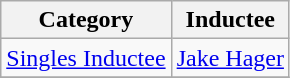<table class="wikitable">
<tr>
<th>Category</th>
<th>Inductee</th>
</tr>
<tr>
<td><a href='#'>Singles Inductee</a></td>
<td><a href='#'>Jake Hager</a></td>
</tr>
<tr>
</tr>
</table>
